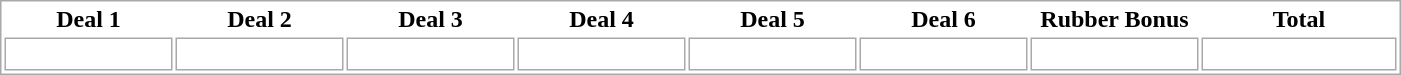<table style="border: 1px solid darkgray;">
<tr>
<th width="110">Deal 1</th>
<th width="110">Deal 2</th>
<th width="110">Deal 3</th>
<th width="110">Deal 4</th>
<th width="110">Deal 5</th>
<th width="110">Deal 6</th>
<th width="110">Rubber Bonus</th>
<th width="128">Total</th>
</tr>
<tr align="center">
<td style="border: 1px solid darkgray;"><br></td>
<td style="border: 1px solid darkgray;"><br></td>
<td style="border: 1px solid darkgray;"><br></td>
<td style="border: 1px solid darkgray;"><br></td>
<td style="border: 1px solid darkgray;"><br></td>
<td style="border: 1px solid darkgray;"><br></td>
<td style="border: 1px solid darkgray;"><br></td>
<td style="border: 1px solid darkgray;"><br></td>
</tr>
</table>
